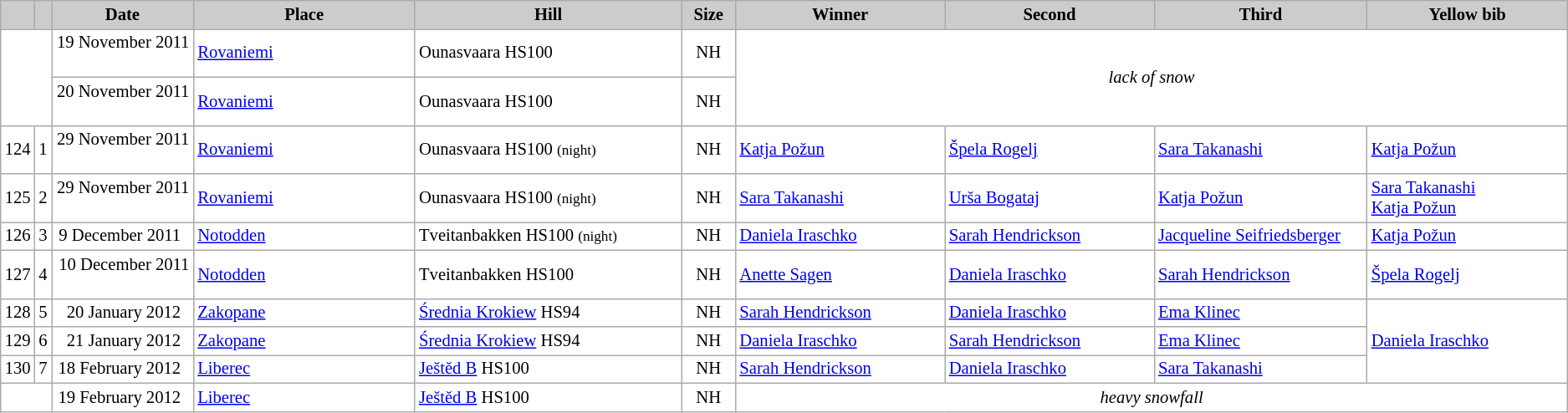<table class="wikitable plainrowheaders" style="background:#fff; font-size:86%; line-height:16px; border:grey solid 1px; border-collapse:collapse;">
<tr style="background:#ccc; text-align:center;">
<th scope="col" style="background:#ccc; width=20 px;"></th>
<th scope="col" style="background:#ccc; width=30 px;"></th>
<th scope="col" style="background:#ccc; width:120px;">Date</th>
<th scope="col" style="background:#ccc; width:200px;">Place</th>
<th scope="col" style="background:#ccc; width:240px;">Hill</th>
<th scope="col" style="background:#ccc; width:40px;">Size</th>
<th scope="col" style="background:#ccc; width:185px;">Winner</th>
<th scope="col" style="background:#ccc; width:185px;">Second</th>
<th scope="col" style="background:#ccc; width:185px;">Third</th>
<th scope="col" style="background:#ccc; width:180px;">Yellow bib</th>
</tr>
<tr>
<td colspan=2 rowspan=2></td>
<td align=right>19 November 2011  </td>
<td> <a href='#'>Rovaniemi</a></td>
<td>Ounasvaara HS100</td>
<td align=center>NH</td>
<td align=center colspan=4 rowspan=2><em>lack of snow</em></td>
</tr>
<tr>
<td align=right>20 November 2011  </td>
<td> <a href='#'>Rovaniemi</a></td>
<td>Ounasvaara HS100</td>
<td align=center>NH</td>
</tr>
<tr>
<td align=center>124</td>
<td align=center>1</td>
<td align=right>29 November 2011  </td>
<td> <a href='#'>Rovaniemi</a></td>
<td>Ounasvaara HS100 <small>(night)</small></td>
<td align=center>NH</td>
<td> <a href='#'>Katja Požun</a></td>
<td> <a href='#'>Špela Rogelj</a></td>
<td> <a href='#'>Sara Takanashi</a></td>
<td> <a href='#'>Katja Požun</a></td>
</tr>
<tr>
<td align=center>125</td>
<td align=center>2</td>
<td align=right>29 November 2011  </td>
<td> <a href='#'>Rovaniemi</a></td>
<td>Ounasvaara HS100 <small>(night)</small></td>
<td align=center>NH</td>
<td> <a href='#'>Sara Takanashi</a></td>
<td> <a href='#'>Urša Bogataj</a></td>
<td> <a href='#'>Katja Požun</a></td>
<td> <a href='#'>Sara Takanashi</a><br> <a href='#'>Katja Požun</a></td>
</tr>
<tr>
<td align=center>126</td>
<td align=center>3</td>
<td align=right>9 December 2011  </td>
<td> <a href='#'>Notodden</a></td>
<td>Tveitanbakken HS100 <small>(night)</small></td>
<td align=center>NH</td>
<td> <a href='#'>Daniela Iraschko</a></td>
<td> <a href='#'>Sarah Hendrickson</a></td>
<td> <a href='#'>Jacqueline Seifriedsberger</a></td>
<td> <a href='#'>Katja Požun</a></td>
</tr>
<tr>
<td align=center>127</td>
<td align=center>4</td>
<td align=right>10 December 2011  </td>
<td> <a href='#'>Notodden</a></td>
<td>Tveitanbakken HS100</td>
<td align=center>NH</td>
<td> <a href='#'>Anette Sagen</a></td>
<td> <a href='#'>Daniela Iraschko</a></td>
<td> <a href='#'>Sarah Hendrickson</a></td>
<td> <a href='#'>Špela Rogelj</a></td>
</tr>
<tr>
<td align=center>128</td>
<td align=center>5</td>
<td align=right>20 January 2012  </td>
<td> <a href='#'>Zakopane</a></td>
<td><a href='#'>Średnia Krokiew</a> HS94</td>
<td align=center>NH</td>
<td> <a href='#'>Sarah Hendrickson</a></td>
<td> <a href='#'>Daniela Iraschko</a></td>
<td> <a href='#'>Ema Klinec</a></td>
<td rowspan=3> <a href='#'>Daniela Iraschko</a></td>
</tr>
<tr>
<td align=center>129</td>
<td align=center>6</td>
<td align=right>21 January 2012  </td>
<td> <a href='#'>Zakopane</a></td>
<td><a href='#'>Średnia Krokiew</a> HS94</td>
<td align=center>NH</td>
<td> <a href='#'>Daniela Iraschko</a></td>
<td> <a href='#'>Sarah Hendrickson</a></td>
<td> <a href='#'>Ema Klinec</a></td>
</tr>
<tr>
<td align=center>130</td>
<td align=center>7</td>
<td align=right>18 February 2012  </td>
<td> <a href='#'>Liberec</a></td>
<td><a href='#'>Ještěd B</a> HS100</td>
<td align=center>NH</td>
<td> <a href='#'>Sarah Hendrickson</a></td>
<td> <a href='#'>Daniela Iraschko</a></td>
<td> <a href='#'>Sara Takanashi</a></td>
</tr>
<tr>
<td colspan=2></td>
<td align=right>19 February 2012  </td>
<td> <a href='#'>Liberec</a></td>
<td><a href='#'>Ještěd B</a> HS100</td>
<td align=center>NH</td>
<td align=center colspan=4><em>heavy snowfall</em></td>
</tr>
</table>
